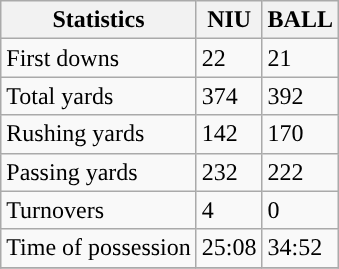<table class="wikitable" style="float: left;">
<tr>
<th>Statistics</th>
<th>NIU</th>
<th>BALL</th>
</tr>
<tr>
<td>First downs</td>
<td>22</td>
<td>21</td>
</tr>
<tr>
<td>Total yards</td>
<td>374</td>
<td>392</td>
</tr>
<tr>
<td>Rushing yards</td>
<td>142</td>
<td>170</td>
</tr>
<tr>
<td>Passing yards</td>
<td>232</td>
<td>222</td>
</tr>
<tr>
<td>Turnovers</td>
<td>4</td>
<td>0</td>
</tr>
<tr>
<td>Time of possession</td>
<td>25:08</td>
<td>34:52</td>
</tr>
<tr>
</tr>
</table>
